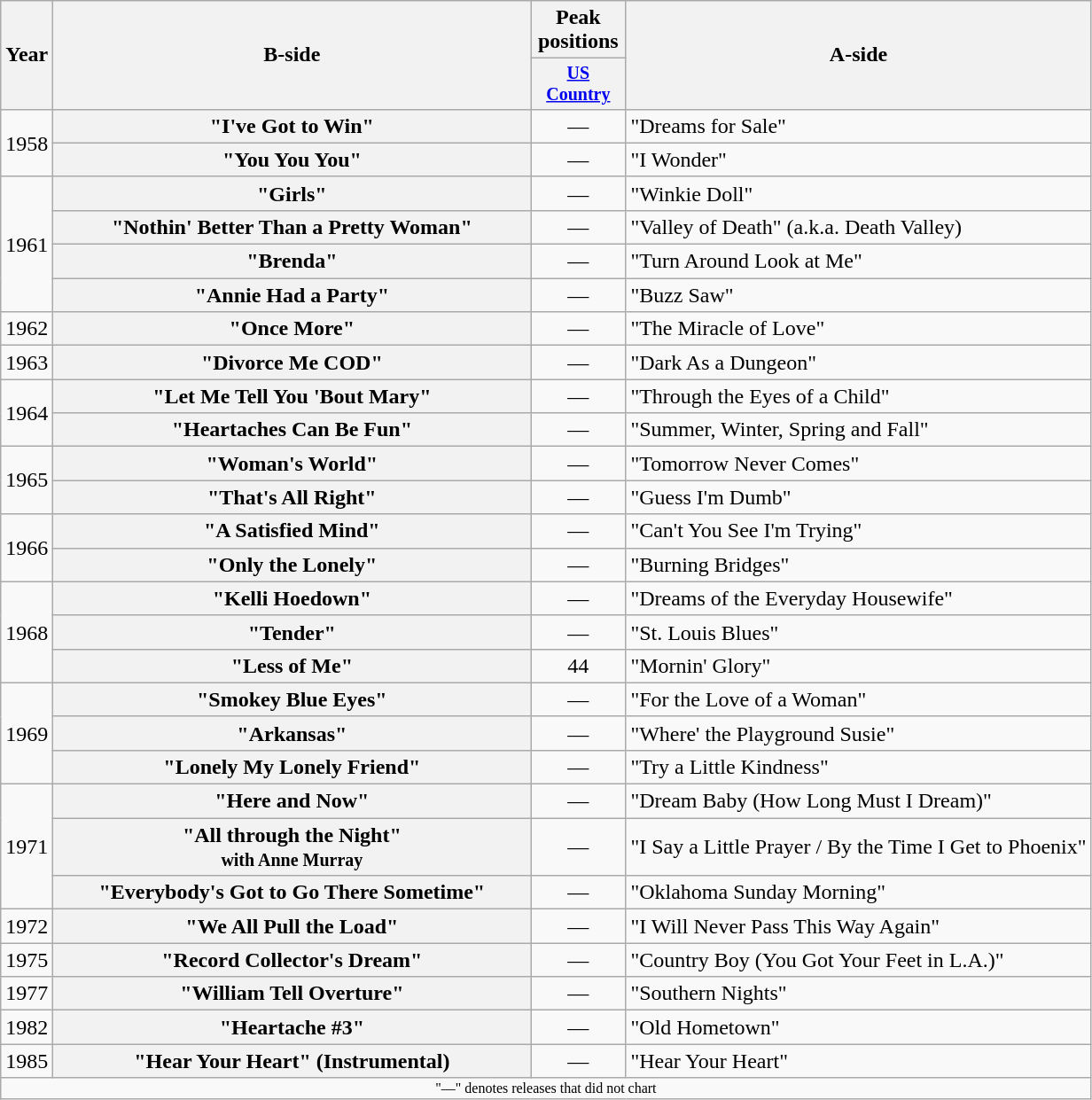<table class="wikitable plainrowheaders" style="text-align:center;">
<tr>
<th rowspan="2">Year</th>
<th rowspan="2" style="width:22em;">B-side</th>
<th>Peak positions</th>
<th rowspan="2">A-side</th>
</tr>
<tr style="font-size:smaller;">
<th width="65"><a href='#'>US Country</a></th>
</tr>
<tr>
<td rowspan="2">1958</td>
<th scope="row">"I've Got to Win"</th>
<td>—</td>
<td align="left">"Dreams for Sale"</td>
</tr>
<tr>
<th scope="row">"You You You"</th>
<td>—</td>
<td align="left">"I Wonder"</td>
</tr>
<tr>
<td rowspan="4">1961</td>
<th scope="row">"Girls"</th>
<td>—</td>
<td align="left">"Winkie Doll"</td>
</tr>
<tr>
<th scope="row">"Nothin' Better Than a Pretty Woman"</th>
<td>—</td>
<td align="left">"Valley of Death" (a.k.a. Death Valley)</td>
</tr>
<tr>
<th scope="row">"Brenda"</th>
<td>—</td>
<td align="left">"Turn Around Look at Me"</td>
</tr>
<tr>
<th scope="row">"Annie Had a Party"</th>
<td>—</td>
<td align="left">"Buzz Saw"</td>
</tr>
<tr>
<td>1962</td>
<th scope="row">"Once More"</th>
<td>—</td>
<td align="left">"The Miracle of Love"</td>
</tr>
<tr>
<td>1963</td>
<th scope="row">"Divorce Me COD"</th>
<td>—</td>
<td align="left">"Dark As a Dungeon"</td>
</tr>
<tr>
<td rowspan="2">1964</td>
<th scope="row">"Let Me Tell You 'Bout Mary"</th>
<td>—</td>
<td align="left">"Through the Eyes of a Child"</td>
</tr>
<tr>
<th scope="row">"Heartaches Can Be Fun"</th>
<td>—</td>
<td align="left">"Summer, Winter, Spring and Fall"</td>
</tr>
<tr>
<td rowspan="2">1965</td>
<th scope="row">"Woman's World"</th>
<td>—</td>
<td align="left">"Tomorrow Never Comes"</td>
</tr>
<tr>
<th scope="row">"That's All Right"</th>
<td>—</td>
<td align="left">"Guess I'm Dumb"</td>
</tr>
<tr>
<td rowspan="2">1966</td>
<th scope="row">"A Satisfied Mind"</th>
<td>—</td>
<td align="left">"Can't You See I'm Trying"</td>
</tr>
<tr>
<th scope="row">"Only the Lonely"</th>
<td>—</td>
<td align="left">"Burning Bridges"</td>
</tr>
<tr>
<td rowspan="3">1968</td>
<th scope="row">"Kelli Hoedown"</th>
<td>—</td>
<td align="left">"Dreams of the Everyday Housewife"</td>
</tr>
<tr>
<th scope="row">"Tender"</th>
<td>—</td>
<td align="left">"St. Louis Blues"</td>
</tr>
<tr>
<th scope="row">"Less of Me"</th>
<td>44</td>
<td align="left">"Mornin' Glory"</td>
</tr>
<tr>
<td rowspan="3">1969</td>
<th scope="row">"Smokey Blue Eyes"</th>
<td>—</td>
<td align="left">"For the Love of a Woman"</td>
</tr>
<tr>
<th scope="row">"Arkansas"</th>
<td>—</td>
<td align="left">"Where' the Playground Susie"</td>
</tr>
<tr>
<th scope="row">"Lonely My Lonely Friend"</th>
<td>—</td>
<td align="left">"Try a Little Kindness"</td>
</tr>
<tr>
<td rowspan="3">1971</td>
<th scope="row">"Here and Now"</th>
<td>—</td>
<td align="left">"Dream Baby (How Long Must I Dream)"</td>
</tr>
<tr>
<th scope="row">"All through the Night"<br><small>with Anne Murray</small></th>
<td>—</td>
<td align="left">"I Say a Little Prayer / By the Time I Get to Phoenix"</td>
</tr>
<tr>
<th scope="row">"Everybody's Got to Go There Sometime"</th>
<td>—</td>
<td align="left">"Oklahoma Sunday Morning"</td>
</tr>
<tr>
<td>1972</td>
<th scope="row">"We All Pull the Load"</th>
<td>—</td>
<td align="left">"I Will Never Pass This Way Again"</td>
</tr>
<tr>
<td>1975</td>
<th scope="row">"Record Collector's Dream"</th>
<td>—</td>
<td align="left">"Country Boy (You Got Your Feet in L.A.)"</td>
</tr>
<tr>
<td>1977</td>
<th scope="row">"William Tell Overture"</th>
<td>—</td>
<td align="left">"Southern Nights"</td>
</tr>
<tr>
<td>1982</td>
<th scope="row">"Heartache #3"</th>
<td>—</td>
<td align="left">"Old Hometown"</td>
</tr>
<tr>
<td>1985</td>
<th scope="row">"Hear Your Heart" (Instrumental)</th>
<td>—</td>
<td align="left">"Hear Your Heart"</td>
</tr>
<tr>
<td colspan="4" style="font-size:8pt">"—" denotes releases that did not chart</td>
</tr>
</table>
